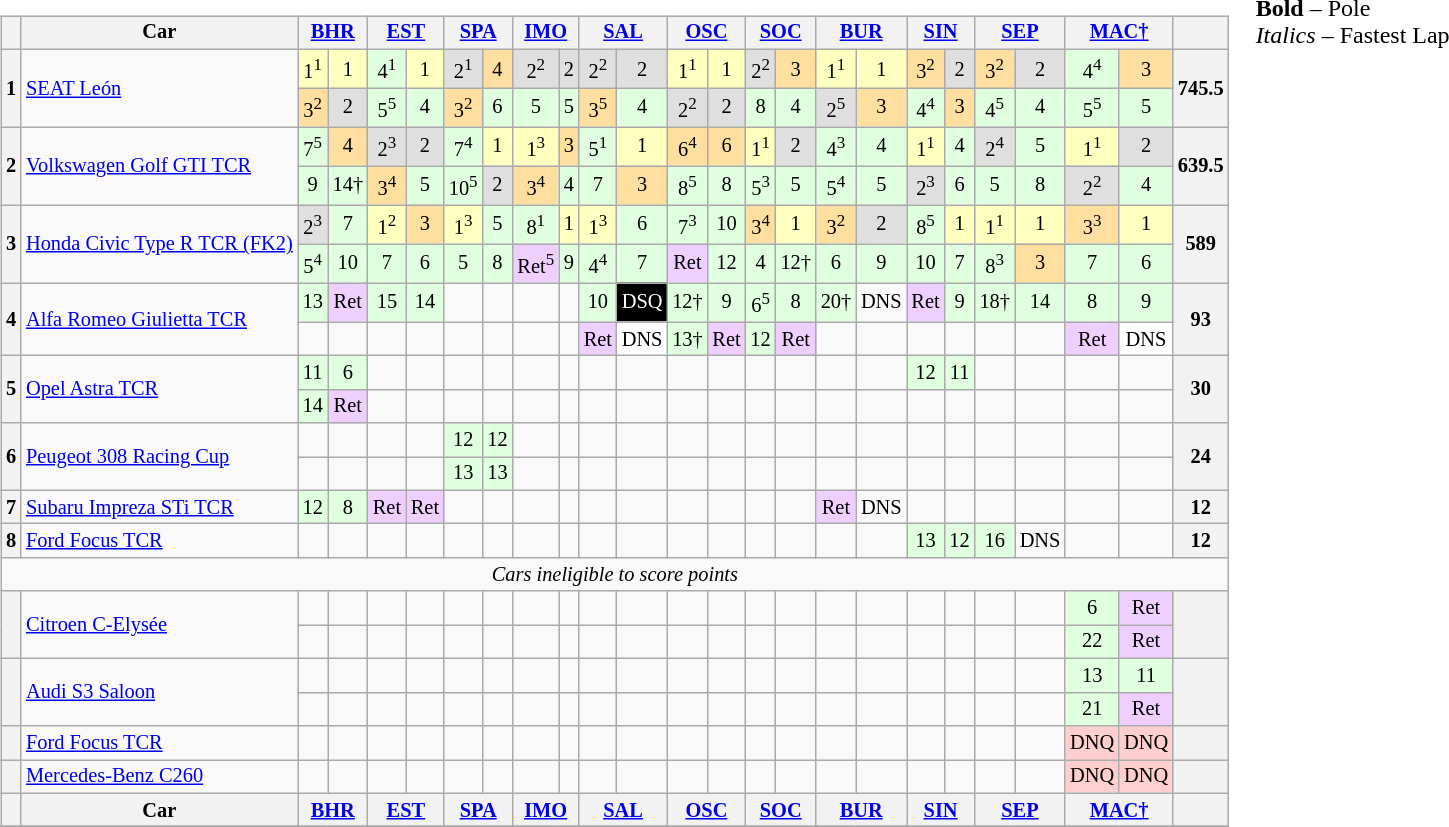<table>
<tr>
<td valign="top"><br><table align=left| class="wikitable" style="font-size: 85%; text-align: center">
<tr valign="top">
<th valign=middle></th>
<th valign=middle>Car</th>
<th colspan=2><a href='#'>BHR</a><br></th>
<th colspan=2><a href='#'>EST</a><br></th>
<th colspan=2><a href='#'>SPA</a><br></th>
<th colspan=2><a href='#'>IMO</a><br></th>
<th colspan=2><a href='#'>SAL</a><br></th>
<th colspan=2><a href='#'>OSC</a><br></th>
<th colspan=2><a href='#'>SOC</a><br></th>
<th colspan=2><a href='#'>BUR</a><br></th>
<th colspan=2><a href='#'>SIN</a><br></th>
<th colspan=2><a href='#'>SEP</a><br></th>
<th colspan=2><a href='#'>MAC†</a><br></th>
<th valign=middle>  </th>
</tr>
<tr>
<th rowspan=2>1</th>
<td rowspan=2 align=left><a href='#'>SEAT León</a></td>
<td style="background:#ffffbf;">1<sup>1</sup></td>
<td style="background:#ffffbf;">1</td>
<td style="background:#dfffdf;">4<sup>1</sup></td>
<td style="background:#ffffbf;">1</td>
<td style="background:#dfdfdf;">2<sup>1</sup></td>
<td style="background:#ffdf9f;">4</td>
<td style="background:#dfdfdf;">2<sup>2</sup></td>
<td style="background:#dfdfdf;">2</td>
<td style="background:#dfdfdf;">2<sup>2</sup></td>
<td style="background:#dfdfdf;">2</td>
<td style="background:#ffffbf;">1<sup>1</sup></td>
<td style="background:#ffffbf;">1</td>
<td style="background:#dfdfdf;">2<sup>2</sup></td>
<td style="background:#ffdf9f;">3</td>
<td style="background:#ffffbf;">1<sup>1</sup></td>
<td style="background:#ffffbf;">1</td>
<td style="background:#ffdf9f;">3<sup>2</sup></td>
<td style="background:#dfdfdf;">2</td>
<td style="background:#ffdf9f;">3<sup>2</sup></td>
<td style="background:#dfdfdf;">2</td>
<td style="background:#dfffdf;">4<sup>4</sup></td>
<td style="background:#ffdf9f;">3</td>
<th rowspan=2>745.5</th>
</tr>
<tr>
<td style="background:#ffdf9f;">3<sup>2</sup></td>
<td style="background:#dfdfdf;">2</td>
<td style="background:#dfffdf;">5<sup>5</sup></td>
<td style="background:#dfffdf;">4</td>
<td style="background:#ffdf9f;">3<sup>2</sup></td>
<td style="background:#dfffdf;">6</td>
<td style="background:#dfffdf;">5</td>
<td style="background:#dfffdf;">5</td>
<td style="background:#ffdf9f;">3<sup>5</sup></td>
<td style="background:#dfffdf;">4</td>
<td style="background:#dfdfdf;">2<sup>2</sup></td>
<td style="background:#dfdfdf;">2</td>
<td style="background:#dfffdf;">8</td>
<td style="background:#dfffdf;">4</td>
<td style="background:#dfdfdf;">2<sup>5</sup></td>
<td style="background:#ffdf9f;">3</td>
<td style="background:#dfffdf;">4<sup>4</sup></td>
<td style="background:#ffdf9f;">3</td>
<td style="background:#dfffdf;">4<sup>5</sup></td>
<td style="background:#dfffdf;">4</td>
<td style="background:#dfffdf;">5<sup>5</sup></td>
<td style="background:#dfffdf;">5</td>
</tr>
<tr>
<th rowspan="2">2</th>
<td rowspan="2" align="left"><a href='#'>Volkswagen Golf GTI TCR</a></td>
<td style="background:#dfffdf;">7<sup>5</sup></td>
<td style="background:#ffdf9f;">4</td>
<td style="background:#dfdfdf;">2<sup>3</sup></td>
<td style="background:#dfdfdf;">2</td>
<td style="background:#dfffdf;">7<sup>4</sup></td>
<td style="background:#ffffbf;">1</td>
<td style="background:#ffffbf;">1<sup>3</sup></td>
<td style="background:#ffdf9f;">3</td>
<td style="background:#dfffdf;">5<sup>1</sup></td>
<td style="background:#ffffbf;">1</td>
<td style="background:#ffdf9f;">6<sup>4</sup></td>
<td style="background:#ffdf9f;">6</td>
<td style="background:#ffffbf;">1<sup>1</sup></td>
<td style="background:#dfdfdf;">2</td>
<td style="background:#dfffdf;">4<sup>3</sup></td>
<td style="background:#dfffdf;">4</td>
<td style="background:#ffffbf;">1<sup>1</sup></td>
<td style="background:#dfffdf;">4</td>
<td style="background:#dfdfdf;">2<sup>4</sup></td>
<td style="background:#dfffdf;">5</td>
<td style="background:#ffffbf;">1<sup>1</sup></td>
<td style="background:#dfdfdf;">2</td>
<th rowspan="2">639.5</th>
</tr>
<tr>
<td style="background:#dfffdf;">9</td>
<td style="background:#dfffdf;">14†</td>
<td style="background:#ffdf9f;">3<sup>4</sup></td>
<td style="background:#dfffdf;">5</td>
<td style="background:#dfffdf;">10<sup>5</sup></td>
<td style="background:#dfdfdf;">2</td>
<td style="background:#ffdf9f;">3<sup>4</sup></td>
<td style="background:#dfffdf;">4</td>
<td style="background:#dfffdf;">7</td>
<td style="background:#ffdf9f;">3</td>
<td style="background:#dfffdf;">8<sup>5</sup></td>
<td style="background:#dfffdf;">8</td>
<td style="background:#dfffdf;">5<sup>3</sup></td>
<td style="background:#dfffdf;">5</td>
<td style="background:#dfffdf;">5<sup>4</sup></td>
<td style="background:#dfffdf;">5</td>
<td style="background:#dfdfdf;">2<sup>3</sup></td>
<td style="background:#dfffdf;">6</td>
<td style="background:#dfffdf;">5</td>
<td style="background:#dfffdf;">8</td>
<td style="background:#dfdfdf;">2<sup>2</sup></td>
<td style="background:#dfffdf;">4</td>
</tr>
<tr>
<th rowspan="2">3</th>
<td rowspan="2" align="left"><a href='#'>Honda Civic Type R TCR (FK2)</a></td>
<td style="background:#dfdfdf;">2<sup>3</sup></td>
<td style="background:#dfffdf;">7</td>
<td style="background:#ffffbf;">1<sup>2</sup></td>
<td style="background:#ffdf9f;">3</td>
<td style="background:#ffffbf;">1<sup>3</sup></td>
<td style="background:#dfffdf;">5</td>
<td style="background:#dfffdf;">8<sup>1</sup></td>
<td style="background:#ffffbf;">1</td>
<td style="background:#ffffbf;">1<sup>3</sup></td>
<td style="background:#dfffdf;">6</td>
<td style="background:#dfffdf;">7<sup>3</sup></td>
<td style="background:#dfffdf;">10</td>
<td style="background:#ffdf9f;">3<sup>4</sup></td>
<td style="background:#ffffbf;">1</td>
<td style="background:#ffdf9f;">3<sup>2</sup></td>
<td style="background:#dfdfdf;">2</td>
<td style="background:#dfffdf;">8<sup>5</sup></td>
<td style="background:#ffffbf;">1</td>
<td style="background:#ffffbf;">1<sup>1</sup></td>
<td style="background:#ffffbf;">1</td>
<td style="background:#ffdf9f;">3<sup>3</sup></td>
<td style="background:#ffffbf;">1</td>
<th rowspan="2">589</th>
</tr>
<tr>
<td style="background:#dfffdf;">5<sup>4</sup></td>
<td style="background:#dfffdf;">10</td>
<td style="background:#dfffdf;">7</td>
<td style="background:#dfffdf;">6</td>
<td style="background:#dfffdf;">5</td>
<td style="background:#dfffdf;">8</td>
<td style="background:#efcfff;">Ret<sup>5</sup></td>
<td style="background:#dfffdf;">9</td>
<td style="background:#dfffdf;">4<sup>4</sup></td>
<td style="background:#dfffdf;">7</td>
<td style="background:#efcfff;">Ret</td>
<td style="background:#dfffdf;">12</td>
<td style="background:#dfffdf;">4</td>
<td style="background:#dfffdf;">12†</td>
<td style="background:#dfffdf;">6</td>
<td style="background:#dfffdf;">9</td>
<td style="background:#dfffdf;">10</td>
<td style="background:#dfffdf;">7</td>
<td style="background:#dfffdf;">8<sup>3</sup></td>
<td style="background:#ffdf9f;">3</td>
<td style="background:#dfffdf;">7</td>
<td style="background:#dfffdf;">6</td>
</tr>
<tr>
<th rowspan="2">4</th>
<td rowspan="2" align="left"><a href='#'>Alfa Romeo Giulietta TCR</a></td>
<td style="background:#dfffdf;">13</td>
<td style="background:#efcfff;">Ret</td>
<td style="background:#dfffdf;">15</td>
<td style="background:#dfffdf;">14</td>
<td></td>
<td></td>
<td></td>
<td></td>
<td style="background:#dfffdf;">10</td>
<td style="background:#000000; color:white">DSQ</td>
<td style="background:#dfffdf;">12†</td>
<td style="background:#dfffdf;">9</td>
<td style="background:#dfffdf;">6<sup>5</sup></td>
<td style="background:#dfffdf;">8</td>
<td style="background:#dfffdf;">20†</td>
<td>DNS</td>
<td style="background:#efcfff;">Ret</td>
<td style="background:#dfffdf;">9</td>
<td style="background:#dfffdf;">18†</td>
<td style="background:#dfffdf;">14</td>
<td style="background:#dfffdf;">8</td>
<td style="background:#dfffdf;">9</td>
<th rowspan="2">93</th>
</tr>
<tr>
<td></td>
<td></td>
<td></td>
<td></td>
<td></td>
<td></td>
<td></td>
<td></td>
<td style="background:#efcfff;">Ret</td>
<td style="background:#ffffff;">DNS</td>
<td style="background:#dfffdf;">13†</td>
<td style="background:#efcfff;">Ret</td>
<td style="background:#dfffdf;">12</td>
<td style="background:#efcfff;">Ret</td>
<td></td>
<td></td>
<td></td>
<td></td>
<td></td>
<td></td>
<td style="background:#efcfff;">Ret</td>
<td style="background:#ffffff;">DNS</td>
</tr>
<tr>
<th rowspan=2>5</th>
<td rowspan=2 align=left><a href='#'>Opel Astra TCR</a></td>
<td style="background:#dfffdf;">11</td>
<td style="background:#dfffdf;">6</td>
<td></td>
<td></td>
<td></td>
<td></td>
<td></td>
<td></td>
<td></td>
<td></td>
<td></td>
<td></td>
<td></td>
<td></td>
<td></td>
<td></td>
<td style="background:#dfffdf;">12</td>
<td style="background:#dfffdf;">11</td>
<td></td>
<td></td>
<td></td>
<td></td>
<th rowspan=2>30</th>
</tr>
<tr>
<td style="background:#dfffdf;">14</td>
<td style="background:#efcfff;">Ret</td>
<td></td>
<td></td>
<td></td>
<td></td>
<td></td>
<td></td>
<td></td>
<td></td>
<td></td>
<td></td>
<td></td>
<td></td>
<td></td>
<td></td>
<td></td>
<td></td>
<td></td>
<td></td>
<td></td>
<td></td>
</tr>
<tr>
<th rowspan="2">6</th>
<td rowspan="2" align="left"><a href='#'>Peugeot 308 Racing Cup</a></td>
<td></td>
<td></td>
<td></td>
<td></td>
<td style="background:#dfffdf;">12</td>
<td style="background:#dfffdf;">12</td>
<td></td>
<td></td>
<td></td>
<td></td>
<td></td>
<td></td>
<td></td>
<td></td>
<td></td>
<td></td>
<td></td>
<td></td>
<td></td>
<td></td>
<td></td>
<td></td>
<th rowspan="2">24</th>
</tr>
<tr>
<td></td>
<td></td>
<td></td>
<td></td>
<td style="background:#dfffdf;">13</td>
<td style="background:#dfffdf;">13</td>
<td></td>
<td></td>
<td></td>
<td></td>
<td></td>
<td></td>
<td></td>
<td></td>
<td></td>
<td></td>
<td></td>
<td></td>
<td></td>
<td></td>
<td></td>
<td></td>
</tr>
<tr>
<th>7</th>
<td align=left><a href='#'>Subaru Impreza STi TCR</a></td>
<td style="background:#dfffdf;">12</td>
<td style="background:#dfffdf;">8</td>
<td style="background:#efcfff;">Ret</td>
<td style="background:#efcfff;">Ret</td>
<td></td>
<td></td>
<td></td>
<td></td>
<td></td>
<td></td>
<td></td>
<td></td>
<td></td>
<td></td>
<td style="background:#efcfff;">Ret</td>
<td>DNS</td>
<td></td>
<td></td>
<td></td>
<td></td>
<td></td>
<td></td>
<th>12</th>
</tr>
<tr>
<th>8</th>
<td align=left><a href='#'>Ford Focus TCR</a></td>
<td></td>
<td></td>
<td></td>
<td></td>
<td></td>
<td></td>
<td></td>
<td></td>
<td></td>
<td></td>
<td></td>
<td></td>
<td></td>
<td></td>
<td></td>
<td></td>
<td style="background:#dfffdf;">13</td>
<td style="background:#dfffdf;">12</td>
<td style="background:#dfffdf;">16</td>
<td>DNS</td>
<td></td>
<td></td>
<th>12</th>
</tr>
<tr>
<td colspan=25><em>Cars ineligible to score points</em></td>
</tr>
<tr>
<th rowspan=2></th>
<td rowspan=2 align=left><a href='#'>Citroen C-Elysée</a></td>
<td></td>
<td></td>
<td></td>
<td></td>
<td></td>
<td></td>
<td></td>
<td></td>
<td></td>
<td></td>
<td></td>
<td></td>
<td></td>
<td></td>
<td></td>
<td></td>
<td></td>
<td></td>
<td></td>
<td></td>
<td style="background:#dfffdf;">6</td>
<td style="background:#efcfff;">Ret</td>
<th rowspan=2></th>
</tr>
<tr>
<td></td>
<td></td>
<td></td>
<td></td>
<td></td>
<td></td>
<td></td>
<td></td>
<td></td>
<td></td>
<td></td>
<td></td>
<td></td>
<td></td>
<td></td>
<td></td>
<td></td>
<td></td>
<td></td>
<td></td>
<td style="background:#dfffdf;">22</td>
<td style="background:#efcfff;">Ret</td>
</tr>
<tr>
<th rowspan=2></th>
<td rowspan=2 align=left><a href='#'>Audi S3 Saloon</a></td>
<td></td>
<td></td>
<td></td>
<td></td>
<td></td>
<td></td>
<td></td>
<td></td>
<td></td>
<td></td>
<td></td>
<td></td>
<td></td>
<td></td>
<td></td>
<td></td>
<td></td>
<td></td>
<td></td>
<td></td>
<td style="background:#dfffdf;">13</td>
<td style="background:#dfffdf;">11</td>
<th rowspan=2></th>
</tr>
<tr>
<td></td>
<td></td>
<td></td>
<td></td>
<td></td>
<td></td>
<td></td>
<td></td>
<td></td>
<td></td>
<td></td>
<td></td>
<td></td>
<td></td>
<td></td>
<td></td>
<td></td>
<td></td>
<td></td>
<td></td>
<td style="background:#dfffdf;">21</td>
<td style="background:#efcfff;">Ret</td>
</tr>
<tr>
<th></th>
<td align=left><a href='#'>Ford Focus TCR</a></td>
<td></td>
<td></td>
<td></td>
<td></td>
<td></td>
<td></td>
<td></td>
<td></td>
<td></td>
<td></td>
<td></td>
<td></td>
<td></td>
<td></td>
<td></td>
<td></td>
<td></td>
<td></td>
<td></td>
<td></td>
<td style="background:#FFCFCF;">DNQ</td>
<td style="background:#FFCFCF;">DNQ</td>
<th></th>
</tr>
<tr>
<th></th>
<td align=left><a href='#'>Mercedes-Benz C260</a></td>
<td></td>
<td></td>
<td></td>
<td></td>
<td></td>
<td></td>
<td></td>
<td></td>
<td></td>
<td></td>
<td></td>
<td></td>
<td></td>
<td></td>
<td></td>
<td></td>
<td></td>
<td></td>
<td></td>
<td></td>
<td style="background:#FFCFCF;">DNQ</td>
<td style="background:#FFCFCF;">DNQ</td>
<th></th>
</tr>
<tr valign="top">
<th valign=middle></th>
<th valign=middle>Car</th>
<th colspan=2><a href='#'>BHR</a><br></th>
<th colspan=2><a href='#'>EST</a><br></th>
<th colspan=2><a href='#'>SPA</a><br></th>
<th colspan=2><a href='#'>IMO</a><br></th>
<th colspan=2><a href='#'>SAL</a><br></th>
<th colspan=2><a href='#'>OSC</a><br></th>
<th colspan=2><a href='#'>SOC</a><br></th>
<th colspan=2><a href='#'>BUR</a><br></th>
<th colspan=2><a href='#'>SIN</a><br></th>
<th colspan=2><a href='#'>SEP</a><br></th>
<th colspan=2><a href='#'>MAC†</a><br></th>
<th valign=middle>  </th>
</tr>
<tr>
</tr>
</table>
</td>
<td valign="top"><br>
<span><strong>Bold</strong> – Pole<br>
<em>Italics</em> – Fastest Lap</span></td>
</tr>
</table>
